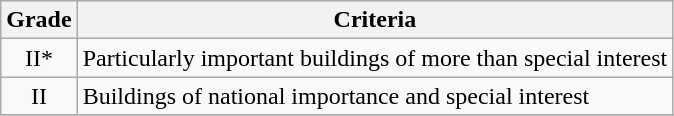<table class="wikitable" border="1">
<tr>
<th>Grade</th>
<th>Criteria</th>
</tr>
<tr>
<td align="center" >II*</td>
<td>Particularly important buildings of more than special interest</td>
</tr>
<tr>
<td align="center" >II</td>
<td>Buildings of national importance and special interest</td>
</tr>
<tr>
</tr>
</table>
